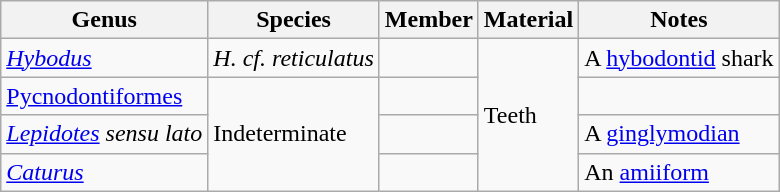<table class="wikitable" align="center">
<tr>
<th>Genus</th>
<th>Species</th>
<th>Member</th>
<th>Material</th>
<th>Notes</th>
</tr>
<tr>
<td><em><a href='#'>Hybodus</a></em></td>
<td><em>H. cf. reticulatus</em></td>
<td></td>
<td rowspan="4">Teeth</td>
<td>A <a href='#'>hybodontid</a> shark</td>
</tr>
<tr>
<td><a href='#'>Pycnodontiformes</a></td>
<td rowspan="3">Indeterminate</td>
<td></td>
<td></td>
</tr>
<tr>
<td><em><a href='#'>Lepidotes</a> sensu lato</em></td>
<td></td>
<td>A <a href='#'>ginglymodian</a></td>
</tr>
<tr>
<td><em><a href='#'>Caturus</a></em></td>
<td></td>
<td>An <a href='#'>amiiform</a></td>
</tr>
</table>
